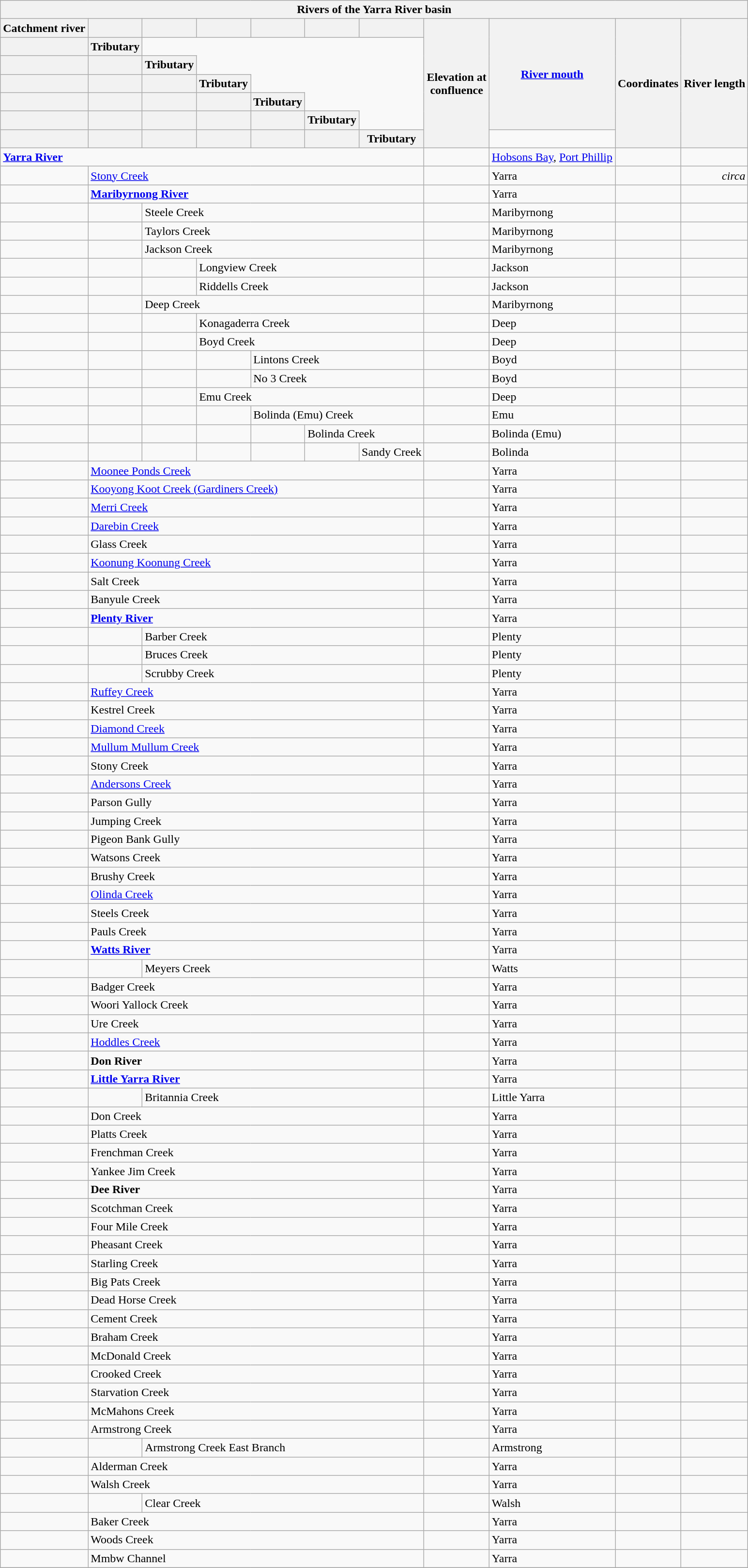<table class="wikitable sortable">
<tr>
<th colspan=11>Rivers of the Yarra River basin</th>
</tr>
<tr>
<th>Catchment river</th>
<th></th>
<th></th>
<th></th>
<th></th>
<th></th>
<th></th>
<th rowspan=7>Elevation at<br>confluence</th>
<th rowspan=6><a href='#'>River mouth</a></th>
<th rowspan=7>Coordinates</th>
<th rowspan=7>River length</th>
</tr>
<tr>
<th></th>
<th>Tributary</th>
</tr>
<tr>
<th></th>
<th></th>
<th>Tributary</th>
</tr>
<tr>
<th></th>
<th></th>
<th></th>
<th>Tributary</th>
</tr>
<tr>
<th></th>
<th></th>
<th></th>
<th></th>
<th>Tributary</th>
</tr>
<tr>
<th></th>
<th></th>
<th></th>
<th></th>
<th></th>
<th>Tributary</th>
</tr>
<tr>
<th></th>
<th></th>
<th></th>
<th></th>
<th></th>
<th></th>
<th>Tributary</th>
</tr>
<tr>
<td colspan=7><strong><a href='#'>Yarra River</a></strong></td>
<td align="right"></td>
<td><a href='#'>Hobsons Bay</a>, <a href='#'>Port Phillip</a></td>
<td></td>
<td align="right"></td>
</tr>
<tr>
<td></td>
<td colspan=6><a href='#'>Stony Creek</a></td>
<td align="right"></td>
<td>Yarra</td>
<td></td>
<td align="right"><em>circa</em> </td>
</tr>
<tr>
<td></td>
<td colspan=6><strong><a href='#'>Maribyrnong River</a></strong></td>
<td align="right"></td>
<td>Yarra</td>
<td></td>
<td align="right"></td>
</tr>
<tr>
<td></td>
<td></td>
<td colspan=5>Steele Creek</td>
<td align="right"></td>
<td>Maribyrnong</td>
<td></td>
<td align="right"></td>
</tr>
<tr>
<td></td>
<td></td>
<td colspan=5>Taylors Creek</td>
<td align="right"></td>
<td>Maribyrnong</td>
<td></td>
<td align="right"></td>
</tr>
<tr>
<td></td>
<td></td>
<td colspan=5>Jackson Creek</td>
<td align="right"></td>
<td>Maribyrnong</td>
<td></td>
<td align="right"></td>
</tr>
<tr>
<td></td>
<td></td>
<td></td>
<td colspan=4>Longview Creek</td>
<td align="right"></td>
<td>Jackson</td>
<td></td>
<td align="right"></td>
</tr>
<tr>
<td></td>
<td></td>
<td></td>
<td colspan=4>Riddells Creek</td>
<td align="right"></td>
<td>Jackson</td>
<td></td>
<td align="right"></td>
</tr>
<tr>
<td></td>
<td></td>
<td colspan=5>Deep Creek</td>
<td align="right"></td>
<td>Maribyrnong</td>
<td></td>
<td align="right"></td>
</tr>
<tr>
<td></td>
<td></td>
<td></td>
<td colspan=4>Konagaderra Creek</td>
<td align="right"></td>
<td>Deep</td>
<td></td>
<td align="right"></td>
</tr>
<tr>
<td></td>
<td></td>
<td></td>
<td colspan=4>Boyd Creek</td>
<td align="right"></td>
<td>Deep</td>
<td></td>
<td align="right"></td>
</tr>
<tr>
<td></td>
<td></td>
<td></td>
<td></td>
<td colspan=3>Lintons Creek</td>
<td align="right"></td>
<td>Boyd</td>
<td></td>
<td align="right"></td>
</tr>
<tr>
<td></td>
<td></td>
<td></td>
<td></td>
<td colspan=3>No 3 Creek</td>
<td align="right"></td>
<td>Boyd</td>
<td></td>
<td align="right"></td>
</tr>
<tr>
<td></td>
<td></td>
<td></td>
<td colspan=4>Emu Creek</td>
<td align="right"></td>
<td>Deep</td>
<td></td>
<td align="right"></td>
</tr>
<tr>
<td></td>
<td></td>
<td></td>
<td></td>
<td colspan=3>Bolinda (Emu) Creek</td>
<td align="right"></td>
<td>Emu</td>
<td></td>
<td align="right"></td>
</tr>
<tr>
<td></td>
<td></td>
<td></td>
<td></td>
<td></td>
<td colspan=2>Bolinda Creek</td>
<td align="right"></td>
<td>Bolinda (Emu)</td>
<td></td>
<td align="right"></td>
</tr>
<tr>
<td></td>
<td></td>
<td></td>
<td></td>
<td></td>
<td></td>
<td>Sandy Creek</td>
<td align="right"></td>
<td>Bolinda</td>
<td></td>
<td align="right"></td>
</tr>
<tr>
<td></td>
<td colspan=6><a href='#'>Moonee Ponds Creek</a></td>
<td align="right"></td>
<td>Yarra</td>
<td></td>
<td align="right"></td>
</tr>
<tr>
<td></td>
<td colspan=6><a href='#'>Kooyong Koot Creek (Gardiners Creek)</a></td>
<td align="right"></td>
<td>Yarra</td>
<td></td>
<td align="right"></td>
</tr>
<tr>
<td></td>
<td colspan=6><a href='#'>Merri Creek</a></td>
<td align="right"></td>
<td>Yarra</td>
<td></td>
<td align="right"></td>
</tr>
<tr>
<td></td>
<td colspan=6><a href='#'>Darebin Creek</a></td>
<td align="right"></td>
<td>Yarra</td>
<td></td>
<td align="right"></td>
</tr>
<tr>
<td></td>
<td colspan=6>Glass Creek</td>
<td align="right"></td>
<td>Yarra</td>
<td></td>
<td align="right"></td>
</tr>
<tr>
<td></td>
<td colspan=6><a href='#'>Koonung Koonung Creek</a></td>
<td align="right"></td>
<td>Yarra</td>
<td></td>
<td align="right"></td>
</tr>
<tr>
<td></td>
<td colspan=6>Salt Creek</td>
<td align="right"></td>
<td>Yarra</td>
<td></td>
<td align="right"></td>
</tr>
<tr>
<td></td>
<td colspan=6>Banyule Creek</td>
<td align="right"></td>
<td>Yarra</td>
<td></td>
<td align="right"></td>
</tr>
<tr>
<td></td>
<td colspan=6><strong><a href='#'>Plenty River</a></strong></td>
<td align="right"></td>
<td>Yarra</td>
<td></td>
<td align="right"></td>
</tr>
<tr>
<td></td>
<td></td>
<td colspan=5>Barber Creek</td>
<td align="right"></td>
<td>Plenty</td>
<td></td>
<td align="right"></td>
</tr>
<tr>
<td></td>
<td></td>
<td colspan=5>Bruces Creek</td>
<td align="right"></td>
<td>Plenty</td>
<td></td>
<td align="right"></td>
</tr>
<tr>
<td></td>
<td></td>
<td colspan=5>Scrubby Creek</td>
<td align="right"></td>
<td>Plenty</td>
<td></td>
<td align="right"></td>
</tr>
<tr>
<td></td>
<td colspan=6><a href='#'>Ruffey Creek</a></td>
<td align="right"></td>
<td>Yarra</td>
<td></td>
<td align="right"></td>
</tr>
<tr>
<td></td>
<td colspan=6>Kestrel Creek</td>
<td align="right"></td>
<td>Yarra</td>
<td></td>
<td align="right"></td>
</tr>
<tr>
<td></td>
<td colspan=6><a href='#'>Diamond Creek</a></td>
<td align="right"></td>
<td>Yarra</td>
<td></td>
<td align="right"></td>
</tr>
<tr>
<td></td>
<td colspan=6><a href='#'>Mullum Mullum Creek</a></td>
<td align="right"></td>
<td>Yarra</td>
<td></td>
<td align="right"></td>
</tr>
<tr>
<td></td>
<td colspan=6>Stony Creek</td>
<td align="right"></td>
<td>Yarra</td>
<td></td>
<td align="right"></td>
</tr>
<tr>
<td></td>
<td colspan=6><a href='#'>Andersons Creek</a></td>
<td align="right"></td>
<td>Yarra</td>
<td></td>
<td align="right"></td>
</tr>
<tr>
<td></td>
<td colspan=6>Parson Gully</td>
<td align="right"></td>
<td>Yarra</td>
<td></td>
<td align="right"></td>
</tr>
<tr>
<td></td>
<td colspan=6>Jumping Creek</td>
<td align="right"></td>
<td>Yarra</td>
<td></td>
<td align="right"></td>
</tr>
<tr>
<td></td>
<td colspan=6>Pigeon Bank Gully</td>
<td align="right"></td>
<td>Yarra</td>
<td></td>
<td align="right"></td>
</tr>
<tr>
<td></td>
<td colspan=6>Watsons Creek</td>
<td align="right"></td>
<td>Yarra</td>
<td></td>
<td align="right"></td>
</tr>
<tr>
<td></td>
<td colspan=6>Brushy Creek</td>
<td align="right"></td>
<td>Yarra</td>
<td></td>
<td align="right"></td>
</tr>
<tr>
<td></td>
<td colspan=6><a href='#'>Olinda Creek</a></td>
<td align="right"></td>
<td>Yarra</td>
<td></td>
<td align="right"></td>
</tr>
<tr>
<td></td>
<td colspan=6>Steels Creek</td>
<td align="right"></td>
<td>Yarra</td>
<td></td>
<td align="right"></td>
</tr>
<tr>
<td></td>
<td colspan=6>Pauls Creek</td>
<td align="right"></td>
<td>Yarra</td>
<td></td>
<td align="right"></td>
</tr>
<tr>
<td></td>
<td colspan=6><strong><a href='#'>Watts River</a></strong></td>
<td align="right"></td>
<td>Yarra</td>
<td></td>
<td align="right"></td>
</tr>
<tr>
<td></td>
<td></td>
<td colspan=5>Meyers Creek</td>
<td align="right"></td>
<td>Watts</td>
<td></td>
<td align="right"></td>
</tr>
<tr>
<td></td>
<td colspan=6>Badger Creek</td>
<td align="right"></td>
<td>Yarra</td>
<td></td>
<td align="right"></td>
</tr>
<tr>
<td></td>
<td colspan=6>Woori Yallock Creek</td>
<td align="right"></td>
<td>Yarra</td>
<td></td>
<td align="right"></td>
</tr>
<tr>
<td></td>
<td colspan=6>Ure Creek</td>
<td align="right"></td>
<td>Yarra</td>
<td></td>
<td align="right"></td>
</tr>
<tr>
<td></td>
<td colspan=6><a href='#'>Hoddles Creek</a></td>
<td align="right"></td>
<td>Yarra</td>
<td></td>
<td align="right"></td>
</tr>
<tr>
<td></td>
<td colspan=6><strong>Don River</strong></td>
<td align="right"></td>
<td>Yarra</td>
<td></td>
<td align="right"></td>
</tr>
<tr>
<td></td>
<td colspan=6><strong><a href='#'>Little Yarra River</a></strong></td>
<td align="right"></td>
<td>Yarra</td>
<td></td>
<td align="right"></td>
</tr>
<tr>
<td></td>
<td></td>
<td colspan=5>Britannia Creek</td>
<td align="right"></td>
<td>Little Yarra</td>
<td></td>
<td align="right"></td>
</tr>
<tr>
<td></td>
<td colspan=6>Don Creek</td>
<td align="right"></td>
<td>Yarra</td>
<td></td>
<td align="right"></td>
</tr>
<tr>
<td></td>
<td colspan=6>Platts Creek</td>
<td align="right"></td>
<td>Yarra</td>
<td></td>
<td align="right"></td>
</tr>
<tr>
<td></td>
<td colspan=6>Frenchman Creek</td>
<td align="right"></td>
<td>Yarra</td>
<td></td>
<td align="right"></td>
</tr>
<tr>
<td></td>
<td colspan=6>Yankee Jim Creek</td>
<td align="right"></td>
<td>Yarra</td>
<td></td>
<td align="right"></td>
</tr>
<tr>
<td></td>
<td colspan=6><strong>Dee River</strong></td>
<td align="right"></td>
<td>Yarra</td>
<td></td>
<td align="right"></td>
</tr>
<tr>
<td></td>
<td colspan=6>Scotchman Creek</td>
<td align="right"></td>
<td>Yarra</td>
<td></td>
<td align="right"></td>
</tr>
<tr>
<td></td>
<td colspan=6>Four Mile Creek</td>
<td align="right"></td>
<td>Yarra</td>
<td></td>
<td align="right"></td>
</tr>
<tr>
<td></td>
<td colspan=6>Pheasant Creek</td>
<td align="right"></td>
<td>Yarra</td>
<td></td>
<td align="right"></td>
</tr>
<tr>
<td></td>
<td colspan=6>Starling Creek</td>
<td align="right"></td>
<td>Yarra</td>
<td></td>
<td align="right"></td>
</tr>
<tr>
<td></td>
<td colspan=6>Big Pats Creek</td>
<td align="right"></td>
<td>Yarra</td>
<td></td>
<td align="right"></td>
</tr>
<tr>
<td></td>
<td colspan=6>Dead Horse Creek</td>
<td align="right"></td>
<td>Yarra</td>
<td></td>
<td align="right"></td>
</tr>
<tr>
<td></td>
<td colspan=6>Cement Creek</td>
<td align="right"></td>
<td>Yarra</td>
<td></td>
<td align="right"></td>
</tr>
<tr>
<td></td>
<td colspan=6>Braham Creek</td>
<td align="right"></td>
<td>Yarra</td>
<td></td>
<td align="right"></td>
</tr>
<tr>
<td></td>
<td colspan=6>McDonald Creek</td>
<td align="right"></td>
<td>Yarra</td>
<td></td>
<td align="right"></td>
</tr>
<tr>
<td></td>
<td colspan=6>Crooked Creek</td>
<td align="right"></td>
<td>Yarra</td>
<td></td>
<td align="right"></td>
</tr>
<tr>
<td></td>
<td colspan=6>Starvation Creek</td>
<td align="right"></td>
<td>Yarra</td>
<td></td>
<td align="right"></td>
</tr>
<tr>
<td></td>
<td colspan=6>McMahons Creek</td>
<td align="right"></td>
<td>Yarra</td>
<td></td>
<td align="right"></td>
</tr>
<tr>
<td></td>
<td colspan=6>Armstrong Creek</td>
<td align="right"></td>
<td>Yarra</td>
<td></td>
<td align="right"></td>
</tr>
<tr>
<td></td>
<td></td>
<td colspan=5>Armstrong Creek East Branch</td>
<td align="right"></td>
<td>Armstrong</td>
<td></td>
<td align="right"></td>
</tr>
<tr>
<td></td>
<td colspan=6>Alderman Creek</td>
<td align="right"></td>
<td>Yarra</td>
<td></td>
<td align="right"></td>
</tr>
<tr>
<td></td>
<td colspan=6>Walsh Creek</td>
<td align="right"></td>
<td>Yarra</td>
<td></td>
<td align="right"></td>
</tr>
<tr>
<td></td>
<td></td>
<td colspan=5>Clear Creek</td>
<td align="right"></td>
<td>Walsh</td>
<td></td>
<td align="right"></td>
</tr>
<tr>
<td></td>
<td colspan=6>Baker Creek</td>
<td align="right"></td>
<td>Yarra</td>
<td></td>
<td align="right"></td>
</tr>
<tr>
<td></td>
<td colspan=6>Woods Creek</td>
<td align="right"></td>
<td>Yarra</td>
<td></td>
<td align="right"></td>
</tr>
<tr>
<td></td>
<td colspan=6>Mmbw Channel</td>
<td align="right"></td>
<td>Yarra</td>
<td></td>
<td align="right"></td>
</tr>
<tr>
</tr>
</table>
